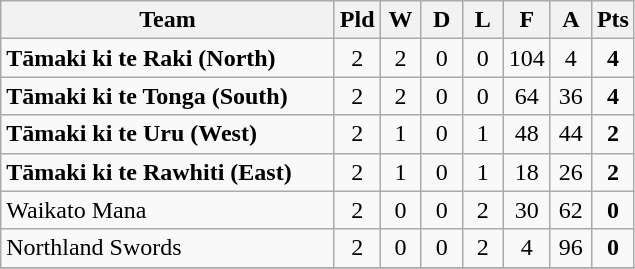<table class="wikitable" style="text-align:center;">
<tr>
<th width=215>Team</th>
<th width=20 abbr="Played">Pld</th>
<th width=20 abbr="Won">W</th>
<th width=20 abbr="Drawn">D</th>
<th width=20 abbr="Lost">L</th>
<th width=20 abbr="For">F</th>
<th width=20 abbr="Against">A</th>
<th width=20 abbr="Points">Pts</th>
</tr>
<tr>
<td style="text-align:left;"><strong>Tāmaki ki te Raki (North)</strong></td>
<td>2</td>
<td>2</td>
<td>0</td>
<td>0</td>
<td>104</td>
<td>4</td>
<td><strong>4</strong></td>
</tr>
<tr>
<td style="text-align:left;"><strong>Tāmaki ki te Tonga (South)</strong></td>
<td>2</td>
<td>2</td>
<td>0</td>
<td>0</td>
<td>64</td>
<td>36</td>
<td><strong>4</strong></td>
</tr>
<tr>
<td style="text-align:left;"><strong>Tāmaki ki te Uru (West)</strong></td>
<td>2</td>
<td>1</td>
<td>0</td>
<td>1</td>
<td>48</td>
<td>44</td>
<td><strong>2</strong></td>
</tr>
<tr>
<td style="text-align:left;"><strong>Tāmaki ki te Rawhiti (East)</strong></td>
<td>2</td>
<td>1</td>
<td>0</td>
<td>1</td>
<td>18</td>
<td>26</td>
<td><strong>2</strong></td>
</tr>
<tr>
<td style="text-align:left;">Waikato Mana</td>
<td>2</td>
<td>0</td>
<td>0</td>
<td>2</td>
<td>30</td>
<td>62</td>
<td><strong>0</strong></td>
</tr>
<tr>
<td style="text-align:left;">Northland Swords</td>
<td>2</td>
<td>0</td>
<td>0</td>
<td>2</td>
<td>4</td>
<td>96</td>
<td><strong>0</strong></td>
</tr>
<tr>
</tr>
</table>
